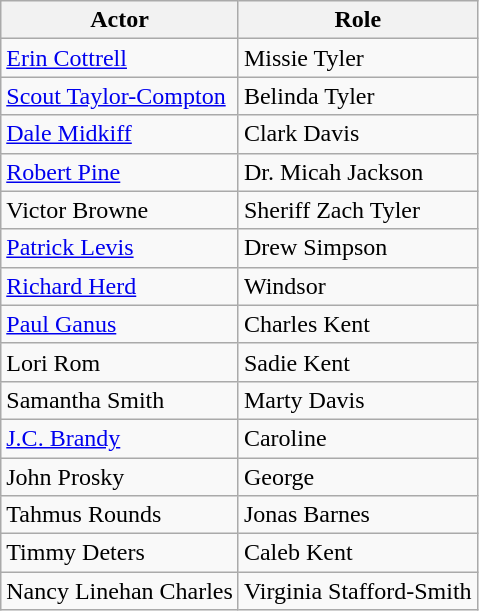<table class="wikitable">
<tr>
<th>Actor</th>
<th>Role</th>
</tr>
<tr>
<td><a href='#'>Erin Cottrell</a></td>
<td>Missie Tyler</td>
</tr>
<tr>
<td><a href='#'>Scout Taylor-Compton</a></td>
<td>Belinda Tyler</td>
</tr>
<tr>
<td><a href='#'>Dale Midkiff</a></td>
<td>Clark Davis</td>
</tr>
<tr>
<td><a href='#'>Robert Pine</a></td>
<td>Dr. Micah Jackson</td>
</tr>
<tr>
<td>Victor Browne</td>
<td>Sheriff Zach Tyler</td>
</tr>
<tr>
<td><a href='#'>Patrick Levis</a></td>
<td>Drew Simpson</td>
</tr>
<tr>
<td><a href='#'>Richard Herd</a></td>
<td>Windsor</td>
</tr>
<tr>
<td><a href='#'>Paul Ganus</a></td>
<td>Charles Kent</td>
</tr>
<tr>
<td>Lori Rom</td>
<td>Sadie Kent</td>
</tr>
<tr>
<td>Samantha Smith</td>
<td>Marty Davis</td>
</tr>
<tr>
<td><a href='#'>J.C. Brandy</a></td>
<td>Caroline</td>
</tr>
<tr>
<td>John Prosky</td>
<td>George</td>
</tr>
<tr>
<td>Tahmus Rounds</td>
<td>Jonas Barnes</td>
</tr>
<tr>
<td>Timmy Deters</td>
<td>Caleb Kent</td>
</tr>
<tr>
<td>Nancy Linehan Charles</td>
<td>Virginia Stafford-Smith</td>
</tr>
</table>
